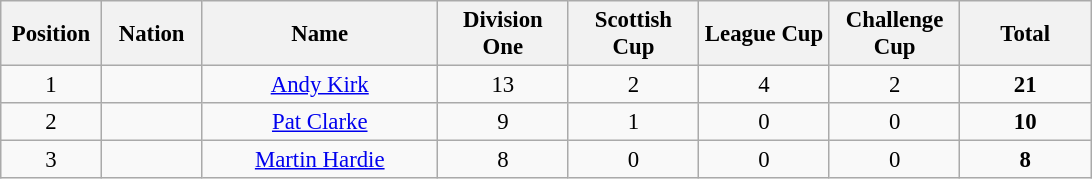<table class="wikitable" style="font-size: 95%; text-align: center;">
<tr>
<th width=60>Position</th>
<th width=60>Nation</th>
<th width=150>Name</th>
<th width=80>Division One</th>
<th width=80>Scottish Cup</th>
<th width=80>League Cup</th>
<th width=80>Challenge Cup</th>
<th width=80>Total</th>
</tr>
<tr>
<td>1</td>
<td></td>
<td><a href='#'>Andy Kirk</a></td>
<td>13</td>
<td>2</td>
<td>4</td>
<td>2</td>
<td><strong>21</strong></td>
</tr>
<tr>
<td>2</td>
<td></td>
<td><a href='#'>Pat Clarke</a></td>
<td>9</td>
<td>1</td>
<td>0</td>
<td>0</td>
<td><strong>10</strong></td>
</tr>
<tr>
<td>3</td>
<td></td>
<td><a href='#'>Martin Hardie</a></td>
<td>8</td>
<td>0</td>
<td>0</td>
<td>0</td>
<td><strong>8</strong></td>
</tr>
</table>
